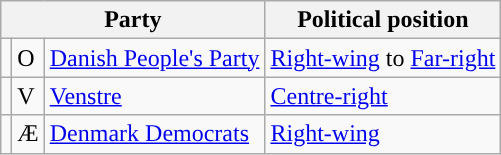<table class="wikitable">
<tr>
<th colspan="3">Party</th>
<th>Political position</th>
</tr>
<tr>
<td></td>
<td>O</td>
<td><a href='#'>Danish People's Party</a></td>
<td><a href='#'>Right-wing</a> to  <a href='#'>Far-right</a></td>
</tr>
<tr>
<td></td>
<td>V</td>
<td><a href='#'>Venstre</a></td>
<td><a href='#'>Centre-right</a></td>
</tr>
<tr>
<td></td>
<td>Æ</td>
<td><a href='#'>Denmark Democrats</a></td>
<td><a href='#'>Right-wing</a></td>
</tr>
</table>
